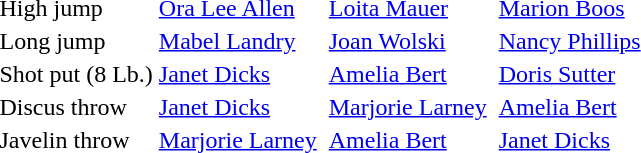<table>
<tr>
<td>High jump</td>
<td><a href='#'>Ora Lee Allen</a></td>
<td></td>
<td><a href='#'>Loita Mauer</a></td>
<td></td>
<td><a href='#'>Marion Boos</a></td>
<td></td>
</tr>
<tr>
<td>Long jump</td>
<td><a href='#'>Mabel Landry</a></td>
<td></td>
<td><a href='#'>Joan Wolski</a></td>
<td></td>
<td><a href='#'>Nancy Phillips</a></td>
<td></td>
</tr>
<tr>
<td>Shot put (8 Lb.)</td>
<td><a href='#'>Janet Dicks</a></td>
<td></td>
<td><a href='#'>Amelia Bert</a></td>
<td></td>
<td><a href='#'>Doris Sutter</a></td>
<td></td>
</tr>
<tr>
<td>Discus throw</td>
<td><a href='#'>Janet Dicks</a></td>
<td></td>
<td><a href='#'>Marjorie Larney</a></td>
<td></td>
<td><a href='#'>Amelia Bert</a></td>
<td></td>
</tr>
<tr>
<td>Javelin throw</td>
<td><a href='#'>Marjorie Larney</a></td>
<td></td>
<td><a href='#'>Amelia Bert</a></td>
<td></td>
<td><a href='#'>Janet Dicks</a></td>
<td></td>
</tr>
</table>
